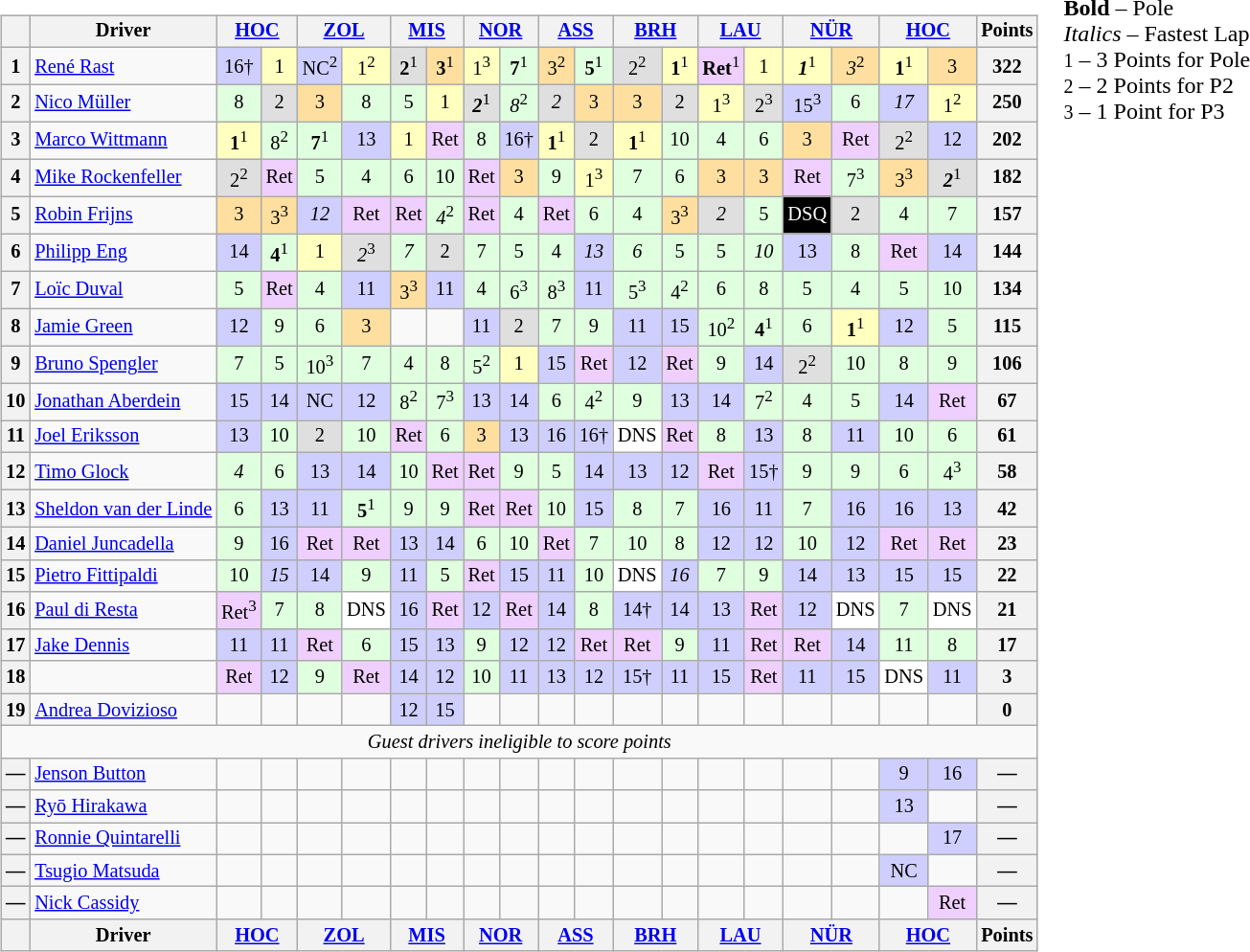<table>
<tr>
<td><br><table class="wikitable" style="font-size:85%; text-align:center;">
<tr>
<th></th>
<th>Driver</th>
<th colspan=2><a href='#'>HOC</a><br></th>
<th colspan=2><a href='#'>ZOL</a><br></th>
<th colspan=2><a href='#'>MIS</a><br></th>
<th colspan=2><a href='#'>NOR</a><br></th>
<th colspan=2><a href='#'>ASS</a><br></th>
<th colspan=2><a href='#'>BRH</a><br></th>
<th colspan=2><a href='#'>LAU</a><br></th>
<th colspan=2><a href='#'>NÜR</a><br></th>
<th colspan=2><a href='#'>HOC</a><br></th>
<th>Points</th>
</tr>
<tr>
<th>1</th>
<td align=left> <a href='#'>René Rast</a></td>
<td style="background:#cfcfff;">16†</td>
<td style="background:#ffffbf;">1</td>
<td style="background:#cfcfff;">NC<sup>2</sup></td>
<td style="background:#ffffbf;">1<sup>2</sup></td>
<td style="background:#dfdfdf;"><strong>2</strong><sup>1</sup></td>
<td style="background:#ffdf9f;"><strong>3</strong><sup>1</sup></td>
<td style="background:#ffffbf;">1<sup>3</sup></td>
<td style="background:#dfffdf;"><strong>7</strong><sup>1</sup></td>
<td style="background:#ffdf9f;">3<sup>2</sup></td>
<td style="background:#dfffdf;"><strong>5</strong><sup>1</sup></td>
<td style="background:#dfdfdf;">2<sup>2</sup></td>
<td style="background:#ffffbf;"><strong>1</strong><sup>1</sup></td>
<td style="background:#efcfff;"><strong>Ret</strong><sup>1</sup></td>
<td style="background:#ffffbf;">1</td>
<td style="background:#ffffbf;"><strong><em>1</em></strong><sup>1</sup></td>
<td style="background:#ffdf9f;"><em>3</em><sup>2</sup></td>
<td style="background:#ffffbf;"><strong>1</strong><sup>1</sup></td>
<td style="background:#ffdf9f;">3</td>
<th>322</th>
</tr>
<tr>
<th>2</th>
<td align=left> <a href='#'>Nico Müller</a></td>
<td style="background:#dfffdf;">8</td>
<td style="background:#dfdfdf;">2</td>
<td style="background:#ffdf9f;">3</td>
<td style="background:#dfffdf;">8</td>
<td style="background:#dfffdf;">5</td>
<td style="background:#ffffbf;">1</td>
<td style="background:#dfdfdf;"><strong><em>2</em></strong><sup>1</sup></td>
<td style="background:#dfffdf;"><em>8</em><sup>2</sup></td>
<td style="background:#dfdfdf;"><em>2</em></td>
<td style="background:#ffdf9f;">3</td>
<td style="background:#ffdf9f;">3</td>
<td style="background:#dfdfdf;">2</td>
<td style="background:#ffffbf;">1<sup>3</sup></td>
<td style="background:#dfdfdf;">2<sup>3</sup></td>
<td style="background:#cfcfff;">15<sup>3</sup></td>
<td style="background:#dfffdf;">6</td>
<td style="background:#cfcfff;"><em>17</em></td>
<td style="background:#ffffbf;">1<sup>2</sup></td>
<th>250</th>
</tr>
<tr>
<th>3</th>
<td align=left> <a href='#'>Marco Wittmann</a></td>
<td style="background:#ffffbf;"><strong>1</strong><sup>1</sup></td>
<td style="background:#dfffdf;">8<sup>2</sup></td>
<td style="background:#dfffdf;"><strong>7</strong><sup>1</sup></td>
<td style="background:#cfcfff;">13</td>
<td style="background:#ffffbf;">1</td>
<td style="background:#efcfff;">Ret</td>
<td style="background:#dfffdf;">8</td>
<td style="background:#cfcfff;">16†</td>
<td style="background:#ffffbf;"><strong>1</strong><sup>1</sup></td>
<td style="background:#dfdfdf;">2</td>
<td style="background:#ffffbf;"><strong>1</strong><sup>1</sup></td>
<td style="background:#dfffdf;">10</td>
<td style="background:#dfffdf;">4</td>
<td style="background:#dfffdf;">6</td>
<td style="background:#ffdf9f;">3</td>
<td style="background:#efcfff;">Ret</td>
<td style="background:#dfdfdf;">2<sup>2</sup></td>
<td style="background:#cfcfff;">12</td>
<th>202</th>
</tr>
<tr>
<th>4</th>
<td align=left> <a href='#'>Mike Rockenfeller</a></td>
<td style="background:#dfdfdf;">2<sup>2</sup></td>
<td style="background:#efcfff;">Ret</td>
<td style="background:#dfffdf;">5</td>
<td style="background:#dfffdf;">4</td>
<td style="background:#dfffdf;">6</td>
<td style="background:#dfffdf;">10</td>
<td style="background:#efcfff;">Ret</td>
<td style="background:#ffdf9f;">3</td>
<td style="background:#dfffdf;">9</td>
<td style="background:#ffffbf;">1<sup>3</sup></td>
<td style="background:#dfffdf;">7</td>
<td style="background:#dfffdf;">6</td>
<td style="background:#ffdf9f;">3</td>
<td style="background:#ffdf9f;">3</td>
<td style="background:#efcfff;">Ret</td>
<td style="background:#dfffdf;">7<sup>3</sup></td>
<td style="background:#ffdf9f;">3<sup>3</sup></td>
<td style="background:#dfdfdf;"><strong><em>2</em></strong><sup>1</sup></td>
<th>182</th>
</tr>
<tr>
<th>5</th>
<td align=left> <a href='#'>Robin Frijns</a></td>
<td style="background:#ffdf9f;">3</td>
<td style="background:#ffdf9f;">3<sup>3</sup></td>
<td style="background:#cfcfff;"><em>12</em></td>
<td style="background:#efcfff;">Ret</td>
<td style="background:#efcfff;">Ret</td>
<td style="background:#dfffdf;"><em>4</em><sup>2</sup></td>
<td style="background:#efcfff;">Ret</td>
<td style="background:#dfffdf;">4</td>
<td style="background:#efcfff;">Ret</td>
<td style="background:#dfffdf;">6</td>
<td style="background:#dfffdf;">4</td>
<td style="background:#ffdf9f;">3<sup>3</sup></td>
<td style="background:#dfdfdf;"><em>2</em></td>
<td style="background:#dfffdf;">5</td>
<td style="background:#000000; color:white;">DSQ</td>
<td style="background:#dfdfdf;">2</td>
<td style="background:#dfffdf;">4</td>
<td style="background:#dfffdf;">7</td>
<th>157</th>
</tr>
<tr>
<th>6</th>
<td align=left> <a href='#'>Philipp Eng</a></td>
<td style="background:#cfcfff;">14</td>
<td style="background:#dfffdf;"><strong>4</strong><sup>1</sup></td>
<td style="background:#ffffbf;">1</td>
<td style="background:#dfdfdf;"><em>2</em><sup>3</sup></td>
<td style="background:#dfffdf;"><em>7</em></td>
<td style="background:#dfdfdf;">2</td>
<td style="background:#dfffdf;">7</td>
<td style="background:#dfffdf;">5</td>
<td style="background:#dfffdf;">4</td>
<td style="background:#cfcfff;"><em>13</em></td>
<td style="background:#dfffdf;"><em>6</em></td>
<td style="background:#dfffdf;">5</td>
<td style="background:#dfffdf;">5</td>
<td style="background:#dfffdf;"><em>10</em></td>
<td style="background:#cfcfff;">13</td>
<td style="background:#dfffdf;">8</td>
<td style="background:#efcfff;">Ret</td>
<td style="background:#cfcfff;">14</td>
<th>144</th>
</tr>
<tr>
<th>7</th>
<td align=left> <a href='#'>Loïc Duval</a></td>
<td style="background:#dfffdf;">5</td>
<td style="background:#efcfff;">Ret</td>
<td style="background:#dfffdf;">4</td>
<td style="background:#cfcfff;">11</td>
<td style="background:#ffdf9f;">3<sup>3</sup></td>
<td style="background:#cfcfff;">11</td>
<td style="background:#dfffdf;">4</td>
<td style="background:#dfffdf;">6<sup>3</sup></td>
<td style="background:#dfffdf;">8<sup>3</sup></td>
<td style="background:#cfcfff;">11</td>
<td style="background:#dfffdf;">5<sup>3</sup></td>
<td style="background:#dfffdf;">4<sup>2</sup></td>
<td style="background:#dfffdf;">6</td>
<td style="background:#dfffdf;">8</td>
<td style="background:#dfffdf;">5</td>
<td style="background:#dfffdf;">4</td>
<td style="background:#dfffdf;">5</td>
<td style="background:#dfffdf;">10</td>
<th>134</th>
</tr>
<tr>
<th>8</th>
<td align=left> <a href='#'>Jamie Green</a></td>
<td style="background:#cfcfff;">12</td>
<td style="background:#dfffdf;">9</td>
<td style="background:#dfffdf;">6</td>
<td style="background:#ffdf9f;">3</td>
<td></td>
<td></td>
<td style="background:#cfcfff;">11</td>
<td style="background:#dfdfdf;">2</td>
<td style="background:#dfffdf;">7</td>
<td style="background:#dfffdf;">9</td>
<td style="background:#cfcfff;">11</td>
<td style="background:#cfcfff;">15</td>
<td style="background:#dfffdf;">10<sup>2</sup></td>
<td style="background:#dfffdf;"><strong>4</strong><sup>1</sup></td>
<td style="background:#dfffdf;">6</td>
<td style="background:#ffffbf;"><strong>1</strong><sup>1</sup></td>
<td style="background:#cfcfff;">12</td>
<td style="background:#dfffdf;">5</td>
<th>115</th>
</tr>
<tr>
<th>9</th>
<td align=left> <a href='#'>Bruno Spengler</a></td>
<td style="background:#dfffdf;">7</td>
<td style="background:#dfffdf;">5</td>
<td style="background:#dfffdf;">10<sup>3</sup></td>
<td style="background:#dfffdf;">7</td>
<td style="background:#dfffdf;">4</td>
<td style="background:#dfffdf;">8</td>
<td style="background:#dfffdf;">5<sup>2</sup></td>
<td style="background:#ffffbf;">1</td>
<td style="background:#cfcfff;">15</td>
<td style="background:#efcfff;">Ret</td>
<td style="background:#cfcfff;">12</td>
<td style="background:#efcfff;">Ret</td>
<td style="background:#dfffdf;">9</td>
<td style="background:#cfcfff;">14</td>
<td style="background:#dfdfdf;">2<sup>2</sup></td>
<td style="background:#dfffdf;">10</td>
<td style="background:#dfffdf;">8</td>
<td style="background:#dfffdf;">9</td>
<th>106</th>
</tr>
<tr>
<th>10</th>
<td align=left> <a href='#'>Jonathan Aberdein</a></td>
<td style="background:#cfcfff;">15</td>
<td style="background:#cfcfff;">14</td>
<td style="background:#cfcfff;">NC</td>
<td style="background:#cfcfff;">12</td>
<td style="background:#dfffdf;">8<sup>2</sup></td>
<td style="background:#dfffdf;">7<sup>3</sup></td>
<td style="background:#cfcfff;">13</td>
<td style="background:#cfcfff;">14</td>
<td style="background:#dfffdf;">6</td>
<td style="background:#dfffdf;">4<sup>2</sup></td>
<td style="background:#dfffdf;">9</td>
<td style="background:#cfcfff;">13</td>
<td style="background:#cfcfff;">14</td>
<td style="background:#dfffdf;">7<sup>2</sup></td>
<td style="background:#dfffdf;">4</td>
<td style="background:#dfffdf;">5</td>
<td style="background:#cfcfff;">14</td>
<td style="background:#efcfff;">Ret</td>
<th>67</th>
</tr>
<tr>
<th>11</th>
<td align=left> <a href='#'>Joel Eriksson</a></td>
<td style="background:#cfcfff;">13</td>
<td style="background:#dfffdf;">10</td>
<td style="background:#dfdfdf;">2</td>
<td style="background:#dfffdf;">10</td>
<td style="background:#efcfff;">Ret</td>
<td style="background:#dfffdf;">6</td>
<td style="background:#ffdf9f;">3</td>
<td style="background:#cfcfff;">13</td>
<td style="background:#cfcfff;">16</td>
<td style="background:#cfcfff;">16†</td>
<td style="background:#ffffff;">DNS</td>
<td style="background:#efcfff;">Ret</td>
<td style="background:#dfffdf;">8</td>
<td style="background:#cfcfff;">13</td>
<td style="background:#dfffdf;">8</td>
<td style="background:#cfcfff;">11</td>
<td style="background:#dfffdf;">10</td>
<td style="background:#dfffdf;">6</td>
<th>61</th>
</tr>
<tr>
<th>12</th>
<td align=left> <a href='#'>Timo Glock</a></td>
<td style="background:#dfffdf;"><em>4</em></td>
<td style="background:#dfffdf;">6</td>
<td style="background:#cfcfff;">13</td>
<td style="background:#cfcfff;">14</td>
<td style="background:#dfffdf;">10</td>
<td style="background:#efcfff;">Ret</td>
<td style="background:#efcfff;">Ret</td>
<td style="background:#dfffdf;">9</td>
<td style="background:#dfffdf;">5</td>
<td style="background:#cfcfff;">14</td>
<td style="background:#cfcfff;">13</td>
<td style="background:#cfcfff;">12</td>
<td style="background:#efcfff;">Ret</td>
<td style="background:#cfcfff;">15†</td>
<td style="background:#dfffdf;">9</td>
<td style="background:#dfffdf;">9</td>
<td style="background:#dfffdf;">6</td>
<td style="background:#dfffdf;">4<sup>3</sup></td>
<th>58</th>
</tr>
<tr>
<th>13</th>
<td align=left> <a href='#'>Sheldon van der Linde</a></td>
<td style="background:#dfffdf;">6</td>
<td style="background:#cfcfff;">13</td>
<td style="background:#cfcfff;">11</td>
<td style="background:#dfffdf;"><strong>5</strong><sup>1</sup></td>
<td style="background:#dfffdf;">9</td>
<td style="background:#dfffdf;">9</td>
<td style="background:#efcfff;">Ret</td>
<td style="background:#efcfff;">Ret</td>
<td style="background:#dfffdf;">10</td>
<td style="background:#cfcfff;">15</td>
<td style="background:#dfffdf;">8</td>
<td style="background:#dfffdf;">7</td>
<td style="background:#cfcfff;">16</td>
<td style="background:#cfcfff;">11</td>
<td style="background:#dfffdf;">7</td>
<td style="background:#cfcfff;">16</td>
<td style="background:#cfcfff;">16</td>
<td style="background:#cfcfff;">13</td>
<th>42</th>
</tr>
<tr>
<th>14</th>
<td align=left> <a href='#'>Daniel Juncadella</a></td>
<td style="background:#dfffdf;">9</td>
<td style="background:#cfcfff;">16</td>
<td style="background:#efcfff;">Ret</td>
<td style="background:#efcfff;">Ret</td>
<td style="background:#cfcfff;">13</td>
<td style="background:#cfcfff;">14</td>
<td style="background:#dfffdf;">6</td>
<td style="background:#dfffdf;">10</td>
<td style="background:#efcfff;">Ret</td>
<td style="background:#dfffdf;">7</td>
<td style="background:#dfffdf;">10</td>
<td style="background:#dfffdf;">8</td>
<td style="background:#cfcfff;">12</td>
<td style="background:#cfcfff;">12</td>
<td style="background:#dfffdf;">10</td>
<td style="background:#cfcfff;">12</td>
<td style="background:#efcfff;">Ret</td>
<td style="background:#efcfff;">Ret</td>
<th>23</th>
</tr>
<tr>
<th>15</th>
<td align=left> <a href='#'>Pietro Fittipaldi</a></td>
<td style="background:#dfffdf;">10</td>
<td style="background:#cfcfff;"><em>15</em></td>
<td style="background:#cfcfff;">14</td>
<td style="background:#dfffdf;">9</td>
<td style="background:#cfcfff;">11</td>
<td style="background:#dfffdf;">5</td>
<td style="background:#efcfff;">Ret</td>
<td style="background:#cfcfff;">15</td>
<td style="background:#cfcfff;">11</td>
<td style="background:#dfffdf;">10</td>
<td style="background:#ffffff;">DNS</td>
<td style="background:#cfcfff;"><em>16</em></td>
<td style="background:#dfffdf;">7</td>
<td style="background:#dfffdf;">9</td>
<td style="background:#cfcfff;">14</td>
<td style="background:#cfcfff;">13</td>
<td style="background:#cfcfff;">15</td>
<td style="background:#cfcfff;">15</td>
<th>22</th>
</tr>
<tr>
<th>16</th>
<td align=left> <a href='#'>Paul di Resta</a></td>
<td style="background:#efcfff;">Ret<sup>3</sup></td>
<td style="background:#dfffdf;">7</td>
<td style="background:#dfffdf;">8</td>
<td style="background:#ffffff;">DNS</td>
<td style="background:#cfcfff;">16</td>
<td style="background:#efcfff;">Ret</td>
<td style="background:#cfcfff;">12</td>
<td style="background:#efcfff;">Ret</td>
<td style="background:#cfcfff;">14</td>
<td style="background:#dfffdf;">8</td>
<td style="background:#cfcfff;">14†</td>
<td style="background:#cfcfff;">14</td>
<td style="background:#cfcfff;">13</td>
<td style="background:#efcfff;">Ret</td>
<td style="background:#cfcfff;">12</td>
<td style="background:#ffffff;">DNS</td>
<td style="background:#dfffdf;">7</td>
<td style="background:#ffffff;">DNS</td>
<th>21</th>
</tr>
<tr>
<th>17</th>
<td align=left> <a href='#'>Jake Dennis</a></td>
<td style="background:#cfcfff;">11</td>
<td style="background:#cfcfff;">11</td>
<td style="background:#efcfff;">Ret</td>
<td style="background:#dfffdf;">6</td>
<td style="background:#cfcfff;">15</td>
<td style="background:#cfcfff;">13</td>
<td style="background:#dfffdf;">9</td>
<td style="background:#cfcfff;">12</td>
<td style="background:#cfcfff;">12</td>
<td style="background:#efcfff;">Ret</td>
<td style="background:#efcfff;">Ret</td>
<td style="background:#dfffdf;">9</td>
<td style="background:#cfcfff;">11</td>
<td style="background:#efcfff;">Ret</td>
<td style="background:#efcfff;">Ret</td>
<td style="background:#cfcfff;">14</td>
<td style="background:#dfffdf;">11</td>
<td style="background:#dfffdf;">8</td>
<th>17</th>
</tr>
<tr>
<th>18</th>
<td align=left></td>
<td style="background:#efcfff;">Ret</td>
<td style="background:#cfcfff;">12</td>
<td style="background:#dfffdf;">9</td>
<td style="background:#efcfff;">Ret</td>
<td style="background:#cfcfff;">14</td>
<td style="background:#cfcfff;">12</td>
<td style="background:#dfffdf;">10</td>
<td style="background:#cfcfff;">11</td>
<td style="background:#cfcfff;">13</td>
<td style="background:#cfcfff;">12</td>
<td style="background:#cfcfff;">15†</td>
<td style="background:#cfcfff;">11</td>
<td style="background:#cfcfff;">15</td>
<td style="background:#efcfff;">Ret</td>
<td style="background:#cfcfff;">11</td>
<td style="background:#cfcfff;">15</td>
<td style="background:#ffffff;">DNS</td>
<td style="background:#cfcfff;">11</td>
<th>3</th>
</tr>
<tr>
<th>19</th>
<td align=left> <a href='#'>Andrea Dovizioso</a></td>
<td></td>
<td></td>
<td></td>
<td></td>
<td style="background:#cfcfff;">12</td>
<td style="background:#cfcfff;">15</td>
<td></td>
<td></td>
<td></td>
<td></td>
<td></td>
<td></td>
<td></td>
<td></td>
<td></td>
<td></td>
<td></td>
<td></td>
<th>0</th>
</tr>
<tr>
<td colspan=21><em>Guest drivers ineligible to score points</em></td>
</tr>
<tr>
<th>—</th>
<td align=left> <a href='#'>Jenson Button</a></td>
<td></td>
<td></td>
<td></td>
<td></td>
<td></td>
<td></td>
<td></td>
<td></td>
<td></td>
<td></td>
<td></td>
<td></td>
<td></td>
<td></td>
<td></td>
<td></td>
<td style="background:#cfcfff;">9</td>
<td style="background:#cfcfff;">16</td>
<th>—</th>
</tr>
<tr>
<th>—</th>
<td align=left> <a href='#'>Ryō Hirakawa</a></td>
<td></td>
<td></td>
<td></td>
<td></td>
<td></td>
<td></td>
<td></td>
<td></td>
<td></td>
<td></td>
<td></td>
<td></td>
<td></td>
<td></td>
<td></td>
<td></td>
<td style="background:#cfcfff;">13</td>
<td></td>
<th>—</th>
</tr>
<tr>
<th>—</th>
<td align=left> <a href='#'>Ronnie Quintarelli</a></td>
<td></td>
<td></td>
<td></td>
<td></td>
<td></td>
<td></td>
<td></td>
<td></td>
<td></td>
<td></td>
<td></td>
<td></td>
<td></td>
<td></td>
<td></td>
<td></td>
<td></td>
<td style="background:#cfcfff;">17</td>
<th>—</th>
</tr>
<tr>
<th>—</th>
<td align=left> <a href='#'>Tsugio Matsuda</a></td>
<td></td>
<td></td>
<td></td>
<td></td>
<td></td>
<td></td>
<td></td>
<td></td>
<td></td>
<td></td>
<td></td>
<td></td>
<td></td>
<td></td>
<td></td>
<td></td>
<td style="background:#cfcfff;">NC</td>
<td></td>
<th>—</th>
</tr>
<tr>
<th>—</th>
<td align=left> <a href='#'>Nick Cassidy</a></td>
<td></td>
<td></td>
<td></td>
<td></td>
<td></td>
<td></td>
<td></td>
<td></td>
<td></td>
<td></td>
<td></td>
<td></td>
<td></td>
<td></td>
<td></td>
<td></td>
<td></td>
<td style="background:#efcfff;">Ret</td>
<th>—</th>
</tr>
<tr>
<th></th>
<th>Driver</th>
<th colspan=2><a href='#'>HOC</a><br></th>
<th colspan=2><a href='#'>ZOL</a><br></th>
<th colspan=2><a href='#'>MIS</a><br></th>
<th colspan=2><a href='#'>NOR</a><br></th>
<th colspan=2><a href='#'>ASS</a><br></th>
<th colspan=2><a href='#'>BRH</a><br></th>
<th colspan=2><a href='#'>LAU</a><br></th>
<th colspan=2><a href='#'>NÜR</a><br></th>
<th colspan=2><a href='#'>HOC</a><br></th>
<th>Points</th>
</tr>
</table>
</td>
<td valign="top"><br>
<span><strong>Bold</strong> – Pole<br>
<em>Italics</em> – Fastest Lap<br>
<small>1</small> – 3 Points for Pole<br>
<small>2</small> – 2 Points for P2<br>
<small>3</small> – 1 Point for P3<br></span></td>
</tr>
</table>
